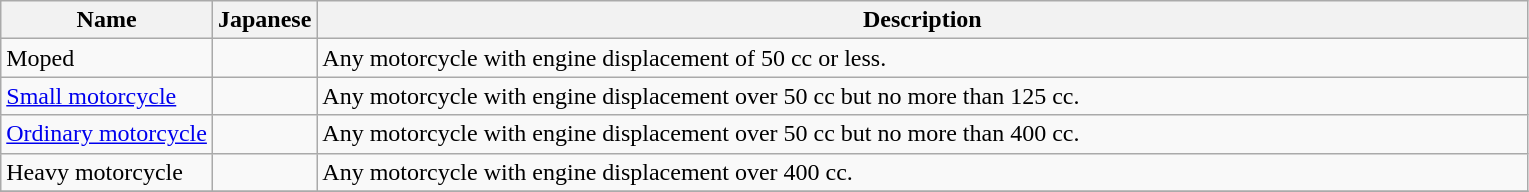<table class=wikitable>
<tr>
<th>Name</th>
<th>Japanese</th>
<th width=800>Description</th>
</tr>
<tr>
<td>Moped</td>
<td></td>
<td>Any motorcycle with engine displacement of 50 cc or less.</td>
</tr>
<tr>
<td><a href='#'>Small motorcycle</a></td>
<td></td>
<td>Any motorcycle with engine displacement over 50 cc but no more than 125 cc.</td>
</tr>
<tr>
<td><a href='#'>Ordinary motorcycle</a></td>
<td></td>
<td>Any motorcycle with engine displacement over 50 cc but no more than 400 cc.</td>
</tr>
<tr>
<td>Heavy motorcycle</td>
<td></td>
<td>Any motorcycle with engine displacement over 400 cc.</td>
</tr>
<tr>
</tr>
</table>
